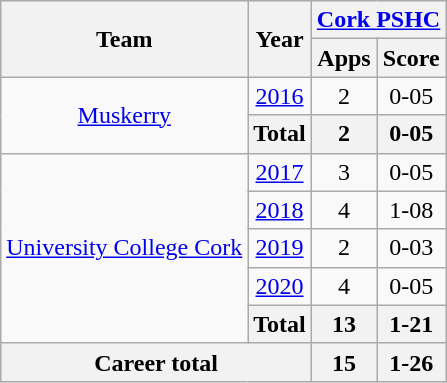<table class="wikitable" style="text-align:center">
<tr>
<th rowspan="2">Team</th>
<th rowspan="2">Year</th>
<th colspan="2"><a href='#'>Cork PSHC</a></th>
</tr>
<tr>
<th>Apps</th>
<th>Score</th>
</tr>
<tr>
<td rowspan="2"><a href='#'>Muskerry</a></td>
<td><a href='#'>2016</a></td>
<td>2</td>
<td>0-05</td>
</tr>
<tr>
<th>Total</th>
<th>2</th>
<th>0-05</th>
</tr>
<tr>
<td rowspan="5"><a href='#'>University College Cork</a></td>
<td><a href='#'>2017</a></td>
<td>3</td>
<td>0-05</td>
</tr>
<tr>
<td><a href='#'>2018</a></td>
<td>4</td>
<td>1-08</td>
</tr>
<tr>
<td><a href='#'>2019</a></td>
<td>2</td>
<td>0-03</td>
</tr>
<tr>
<td><a href='#'>2020</a></td>
<td>4</td>
<td>0-05</td>
</tr>
<tr>
<th>Total</th>
<th>13</th>
<th>1-21</th>
</tr>
<tr>
<th colspan="2">Career total</th>
<th>15</th>
<th>1-26</th>
</tr>
</table>
